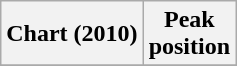<table class="wikitable sortable">
<tr>
<th>Chart (2010)</th>
<th>Peak<br>position</th>
</tr>
<tr>
</tr>
</table>
